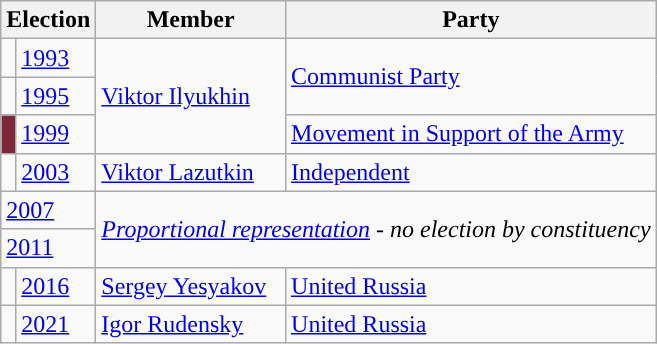<table class="wikitable">
<tr>
<th colspan="2">Election</th>
<th>Member</th>
<th>Party</th>
</tr>
<tr>
<td style="background-color:"></td>
<td><a href='#'>1993</a></td>
<td rowspan=3><a href='#'>Viktor Ilyukhin</a></td>
<td rowspan=2><a href='#'>Communist Party</a></td>
</tr>
<tr>
<td style="background-color:"></td>
<td><a href='#'>1995</a></td>
</tr>
<tr>
<td style="background-color:#7C273A"></td>
<td><a href='#'>1999</a></td>
<td><a href='#'>Movement in Support of the Army</a></td>
</tr>
<tr>
<td style="background-color:"></td>
<td><a href='#'>2003</a></td>
<td><a href='#'>Viktor Lazutkin</a></td>
<td><a href='#'>Independent</a></td>
</tr>
<tr>
<td colspan=2><a href='#'>2007</a></td>
<td colspan=2 rowspan=2><em><a href='#'>Proportional representation</a> - no election by constituency</em></td>
</tr>
<tr>
<td colspan=2><a href='#'>2011</a></td>
</tr>
<tr>
<td style="background-color: "></td>
<td><a href='#'>2016</a></td>
<td><a href='#'>Sergey Yesyakov</a></td>
<td><a href='#'>United Russia</a></td>
</tr>
<tr>
<td style="background-color: "></td>
<td><a href='#'>2021</a></td>
<td><a href='#'>Igor Rudensky</a></td>
<td><a href='#'>United Russia</a></td>
</tr>
</table>
